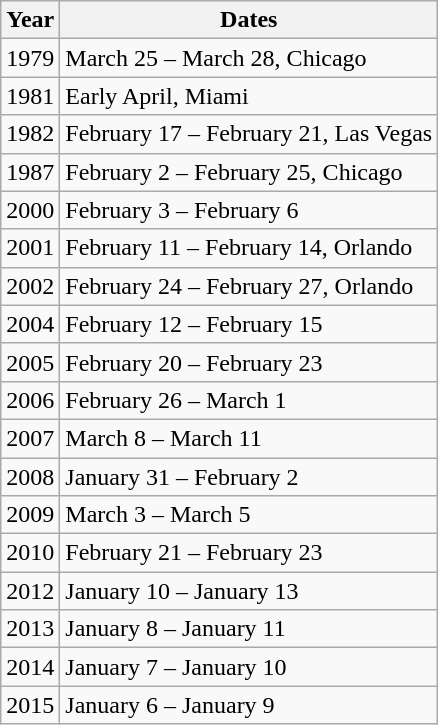<table class="wikitable">
<tr>
<th>Year</th>
<th>Dates</th>
</tr>
<tr>
<td>1979</td>
<td>March 25 – March 28, Chicago</td>
</tr>
<tr>
<td>1981</td>
<td>Early April, Miami</td>
</tr>
<tr>
<td>1982</td>
<td>February 17 – February 21, Las Vegas</td>
</tr>
<tr>
<td>1987</td>
<td>February 2 – February 25, Chicago</td>
</tr>
<tr>
<td>2000</td>
<td>February 3 – February 6</td>
</tr>
<tr>
<td>2001</td>
<td>February 11 – February 14, Orlando</td>
</tr>
<tr>
<td>2002</td>
<td>February 24 – February 27, Orlando</td>
</tr>
<tr>
<td>2004</td>
<td>February 12 – February 15</td>
</tr>
<tr>
<td>2005</td>
<td>February 20 – February 23</td>
</tr>
<tr>
<td>2006</td>
<td>February 26 – March 1</td>
</tr>
<tr>
<td>2007</td>
<td>March 8 – March 11</td>
</tr>
<tr>
<td>2008</td>
<td>January 31 – February 2</td>
</tr>
<tr>
<td>2009</td>
<td>March 3 – March 5</td>
</tr>
<tr>
<td>2010</td>
<td>February 21 – February 23</td>
</tr>
<tr>
<td>2012</td>
<td>January 10 – January 13</td>
</tr>
<tr>
<td>2013</td>
<td>January 8 – January 11</td>
</tr>
<tr>
<td>2014</td>
<td>January 7 – January 10</td>
</tr>
<tr>
<td>2015</td>
<td>January 6 – January 9</td>
</tr>
</table>
